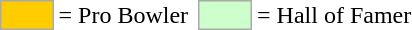<table>
<tr>
<td style="background-color:#FFCC00; border:1px solid #aaaaaa; width:2em;"></td>
<td>= Pro Bowler </td>
<td></td>
<td style="background-color:#CCFFCC; border:1px solid #aaaaaa; width:2em;"></td>
<td>= Hall of Famer</td>
</tr>
</table>
